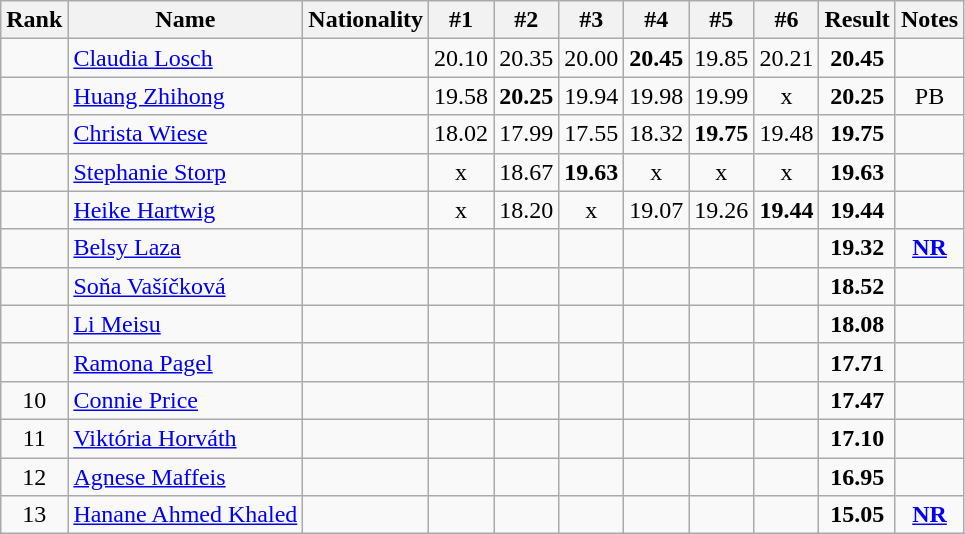<table class="wikitable sortable" style="text-align:center">
<tr>
<th>Rank</th>
<th>Name</th>
<th>Nationality</th>
<th>#1</th>
<th>#2</th>
<th>#3</th>
<th>#4</th>
<th>#5</th>
<th>#6</th>
<th>Result</th>
<th>Notes</th>
</tr>
<tr>
<td></td>
<td align="left"><a href='#'>Claudia Losch</a></td>
<td align=left></td>
<td>20.10</td>
<td>20.35</td>
<td>20.00</td>
<td><strong>20.45</strong></td>
<td>19.85</td>
<td>20.21</td>
<td><strong>20.45</strong></td>
<td></td>
</tr>
<tr>
<td></td>
<td align="left"><a href='#'>Huang Zhihong</a></td>
<td align=left></td>
<td>19.58</td>
<td><strong>20.25</strong></td>
<td>19.94</td>
<td>19.98</td>
<td>19.99</td>
<td>x</td>
<td><strong>20.25</strong></td>
<td>PB</td>
</tr>
<tr>
<td></td>
<td align="left"><a href='#'>Christa Wiese</a></td>
<td align=left></td>
<td>18.02</td>
<td>17.99</td>
<td>17.55</td>
<td>18.32</td>
<td><strong>19.75</strong></td>
<td>19.48</td>
<td><strong>19.75</strong></td>
<td></td>
</tr>
<tr>
<td></td>
<td align="left"><a href='#'>Stephanie Storp</a></td>
<td align=left></td>
<td>x</td>
<td>18.67</td>
<td><strong>19.63</strong></td>
<td>x</td>
<td>x</td>
<td>x</td>
<td><strong>19.63</strong></td>
<td></td>
</tr>
<tr>
<td></td>
<td align="left"><a href='#'>Heike Hartwig</a></td>
<td align=left></td>
<td>x</td>
<td>18.20</td>
<td>x</td>
<td>19.07</td>
<td>19.26</td>
<td><strong>19.44</strong></td>
<td><strong>19.44</strong></td>
<td></td>
</tr>
<tr>
<td></td>
<td align="left"><a href='#'>Belsy Laza</a></td>
<td align=left></td>
<td></td>
<td></td>
<td></td>
<td></td>
<td></td>
<td></td>
<td><strong>19.32</strong></td>
<td><strong><a href='#'>NR</a></strong></td>
</tr>
<tr>
<td></td>
<td align="left"><a href='#'>Soňa Vašíčková</a></td>
<td align=left></td>
<td></td>
<td></td>
<td></td>
<td></td>
<td></td>
<td></td>
<td><strong>18.52</strong></td>
<td></td>
</tr>
<tr>
<td></td>
<td align="left"><a href='#'>Li Meisu</a></td>
<td align=left></td>
<td></td>
<td></td>
<td></td>
<td></td>
<td></td>
<td></td>
<td><strong>18.08</strong></td>
<td></td>
</tr>
<tr>
<td></td>
<td align="left"><a href='#'>Ramona Pagel</a></td>
<td align=left></td>
<td></td>
<td></td>
<td></td>
<td></td>
<td></td>
<td></td>
<td><strong>17.71</strong></td>
<td></td>
</tr>
<tr>
<td>10</td>
<td align="left"><a href='#'>Connie Price</a></td>
<td align=left></td>
<td></td>
<td></td>
<td></td>
<td></td>
<td></td>
<td></td>
<td><strong>17.47</strong></td>
<td></td>
</tr>
<tr>
<td>11</td>
<td align="left"><a href='#'>Viktória Horváth</a></td>
<td align=left></td>
<td></td>
<td></td>
<td></td>
<td></td>
<td></td>
<td></td>
<td><strong>17.10</strong></td>
<td></td>
</tr>
<tr>
<td>12</td>
<td align="left"><a href='#'>Agnese Maffeis</a></td>
<td align=left></td>
<td></td>
<td></td>
<td></td>
<td></td>
<td></td>
<td></td>
<td><strong>16.95</strong></td>
<td></td>
</tr>
<tr>
<td>13</td>
<td align="left"><a href='#'>Hanane Ahmed Khaled</a></td>
<td align=left></td>
<td></td>
<td></td>
<td></td>
<td></td>
<td></td>
<td></td>
<td><strong>15.05</strong></td>
<td><strong><a href='#'>NR</a></strong></td>
</tr>
</table>
